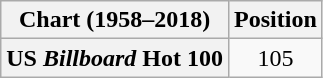<table class="wikitable plainrowheaders" style="text-align:center">
<tr>
<th scope="col">Chart (1958–2018)</th>
<th scope="col">Position</th>
</tr>
<tr>
<th scope="row">US <em>Billboard</em> Hot 100</th>
<td>105</td>
</tr>
</table>
